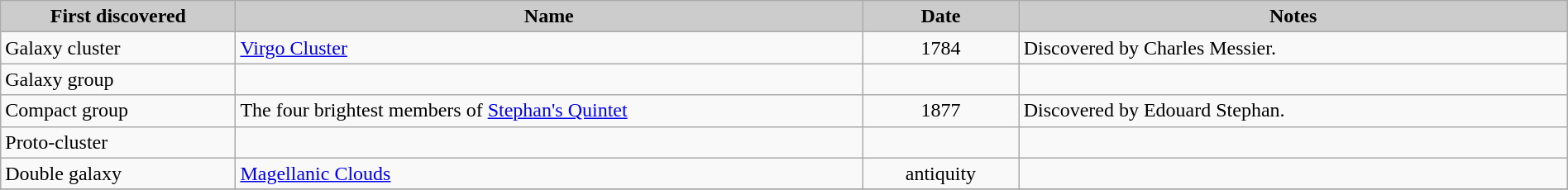<table class="wikitable" width="100%" style="text-align:left;">
<tr>
<th style="background:#CCCCCC;text-align:center;" width="15%">First discovered</th>
<th style="background:#CCCCCC;text-align:center;" width="40%">Name</th>
<th style="background:#CCCCCC;text-align:center;" width="10%">Date</th>
<th style="background:#CCCCCC;text-align:center;" width="45%">Notes</th>
</tr>
<tr>
<td>Galaxy cluster</td>
<td><a href='#'>Virgo Cluster</a></td>
<td align="center">1784</td>
<td>Discovered by Charles Messier.</td>
</tr>
<tr>
<td>Galaxy group</td>
<td></td>
<td></td>
<td></td>
</tr>
<tr>
<td>Compact group</td>
<td>The four brightest members of <a href='#'>Stephan's Quintet</a></td>
<td align="center">1877</td>
<td>Discovered by Edouard Stephan.</td>
</tr>
<tr>
<td>Proto-cluster</td>
<td></td>
<td></td>
<td></td>
</tr>
<tr>
<td>Double galaxy</td>
<td><a href='#'>Magellanic Clouds</a></td>
<td align="center">antiquity</td>
<td></td>
</tr>
<tr>
</tr>
</table>
